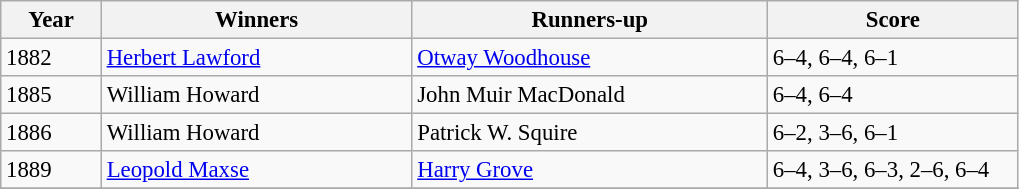<table class="wikitable" style="font-size:95%;">
<tr>
<th style="width:60px;">Year</th>
<th style="width:200px;">Winners</th>
<th style="width:230px;">Runners-up</th>
<th style="width:160px;">Score</th>
</tr>
<tr>
<td>1882</td>
<td> <a href='#'>Herbert Lawford</a></td>
<td> <a href='#'>Otway Woodhouse</a></td>
<td>6–4, 6–4, 6–1</td>
</tr>
<tr>
<td>1885</td>
<td> William Howard</td>
<td> John Muir MacDonald</td>
<td>6–4, 6–4</td>
</tr>
<tr>
<td>1886</td>
<td> William Howard</td>
<td> Patrick W. Squire</td>
<td>6–2, 3–6, 6–1</td>
</tr>
<tr>
<td>1889</td>
<td> <a href='#'>Leopold Maxse</a></td>
<td> <a href='#'>Harry Grove</a></td>
<td>6–4, 3–6, 6–3, 2–6, 6–4</td>
</tr>
<tr>
</tr>
</table>
